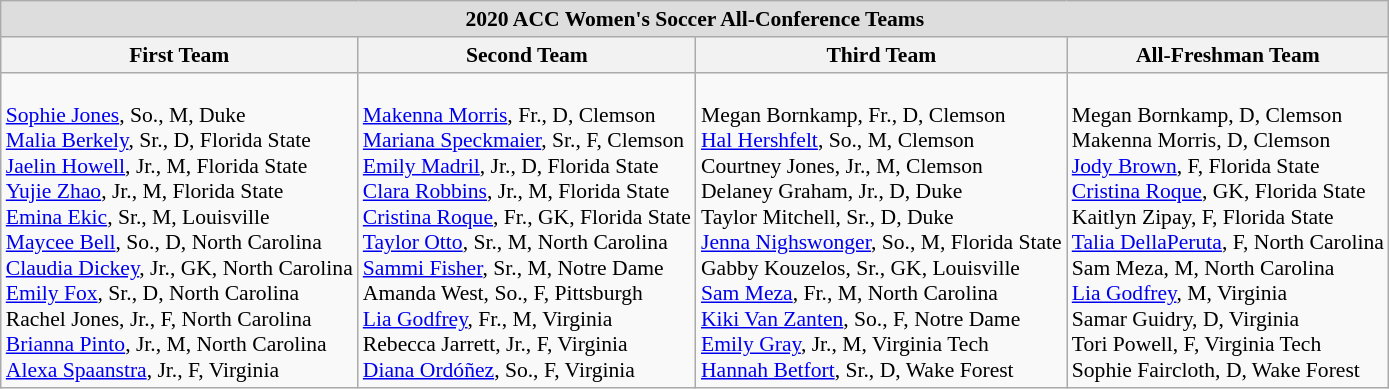<table class="wikitable" style="white-space:nowrap; font-size:90%;">
<tr>
<td colspan="7" style="text-align:center; background:#ddd;"><strong>2020 ACC Women's Soccer All-Conference Teams</strong></td>
</tr>
<tr>
<th>First Team</th>
<th>Second Team</th>
<th>Third Team</th>
<th>All-Freshman Team</th>
</tr>
<tr>
<td><br><a href='#'>Sophie Jones</a>, So., M, Duke<br>
<a href='#'>Malia Berkely</a>, Sr., D, Florida State<br>
<a href='#'>Jaelin Howell</a>, Jr., M, Florida State<br>
<a href='#'>Yujie Zhao</a>, Jr., M, Florida State<br>
<a href='#'>Emina Ekic</a>, Sr., M, Louisville<br>
<a href='#'>Maycee Bell</a>, So., D, North Carolina<br>
<a href='#'>Claudia Dickey</a>, Jr., GK, North Carolina<br>
<a href='#'>Emily Fox</a>, Sr., D, North Carolina<br>
Rachel Jones, Jr., F, North Carolina<br>
<a href='#'>Brianna Pinto</a>, Jr., M, North Carolina<br>
<a href='#'>Alexa Spaanstra</a>, Jr., F, Virginia</td>
<td><br><a href='#'>Makenna Morris</a>, Fr., D, Clemson<br>
<a href='#'>Mariana Speckmaier</a>, Sr., F, Clemson<br>
<a href='#'>Emily Madril</a>, Jr., D, Florida State<br>
<a href='#'>Clara Robbins</a>, Jr., M, Florida State<br>
<a href='#'>Cristina Roque</a>, Fr., GK, Florida State<br>
<a href='#'>Taylor Otto</a>, Sr., M, North Carolina<br>
<a href='#'>Sammi Fisher</a>, Sr., M, Notre Dame<br>
Amanda West, So., F, Pittsburgh<br>
<a href='#'>Lia Godfrey</a>, Fr., M, Virginia<br>
Rebecca Jarrett, Jr., F, Virginia<br>
<a href='#'>Diana Ordóñez</a>, So., F, Virginia</td>
<td><br>Megan Bornkamp, Fr., D, Clemson<br>
<a href='#'>Hal Hershfelt</a>, So., M, Clemson<br>
Courtney Jones, Jr., M, Clemson<br>
Delaney Graham, Jr., D, Duke<br>
Taylor Mitchell, Sr., D, Duke<br>
<a href='#'>Jenna Nighswonger</a>, So., M, Florida State<br>
Gabby Kouzelos, Sr., GK, Louisville<br>
<a href='#'>Sam Meza</a>, Fr., M, North Carolina<br>
<a href='#'>Kiki Van Zanten</a>, So., F, Notre Dame<br>
<a href='#'>Emily Gray</a>, Jr., M, Virginia Tech<br>
<a href='#'>Hannah Betfort</a>, Sr., D, Wake Forest</td>
<td><br>Megan Bornkamp, D, Clemson<br>
Makenna Morris, D, Clemson<br>
<a href='#'>Jody Brown</a>, F, Florida State<br>
<a href='#'>Cristina Roque</a>, GK, Florida State<br>
Kaitlyn Zipay, F, Florida State<br>
<a href='#'>Talia DellaPeruta</a>, F, North Carolina<br>
Sam Meza, M, North Carolina<br>
<a href='#'>Lia Godfrey</a>, M, Virginia<br>
Samar Guidry, D, Virginia<br>
Tori Powell, F, Virginia Tech<br>
Sophie Faircloth, D, Wake Forest</td>
</tr>
</table>
